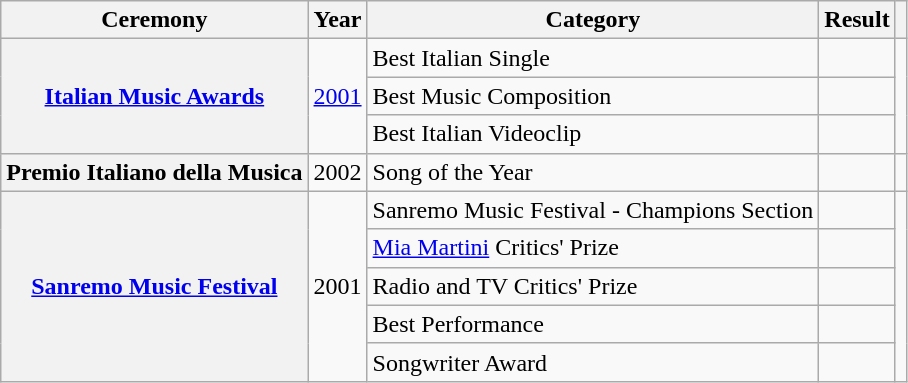<table class="wikitable">
<tr>
<th>Ceremony</th>
<th>Year</th>
<th>Category</th>
<th>Result</th>
<th></th>
</tr>
<tr>
<th rowspan="3"><a href='#'>Italian Music Awards</a></th>
<td rowspan="3"><a href='#'>2001</a></td>
<td>Best Italian Single</td>
<td></td>
<td rowspan="3"></td>
</tr>
<tr>
<td>Best Music Composition</td>
<td></td>
</tr>
<tr>
<td>Best Italian Videoclip</td>
<td></td>
</tr>
<tr>
<th rowspan="1">Premio Italiano della Musica</th>
<td rowspan="1">2002</td>
<td>Song of the Year</td>
<td></td>
<td rowspan="1"></td>
</tr>
<tr>
<th rowspan="5"><a href='#'>Sanremo Music Festival</a></th>
<td rowspan="5">2001</td>
<td>Sanremo Music Festival - Champions Section</td>
<td></td>
<td rowspan="5"></td>
</tr>
<tr>
<td><a href='#'>Mia Martini</a> Critics' Prize</td>
<td></td>
</tr>
<tr>
<td>Radio and TV Critics' Prize</td>
<td></td>
</tr>
<tr>
<td>Best Performance</td>
<td></td>
</tr>
<tr>
<td>Songwriter Award</td>
<td></td>
</tr>
</table>
